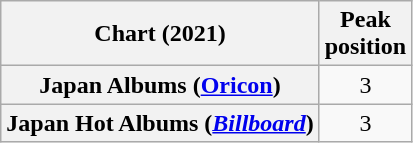<table class="wikitable sortable plainrowheaders" style="text-align:center;">
<tr>
<th scope="col">Chart (2021)</th>
<th scope="col">Peak<br>position</th>
</tr>
<tr>
<th scope="row">Japan Albums (<a href='#'>Oricon</a>)</th>
<td>3</td>
</tr>
<tr>
<th scope="row">Japan Hot Albums (<em><a href='#'>Billboard</a></em>)</th>
<td>3</td>
</tr>
</table>
